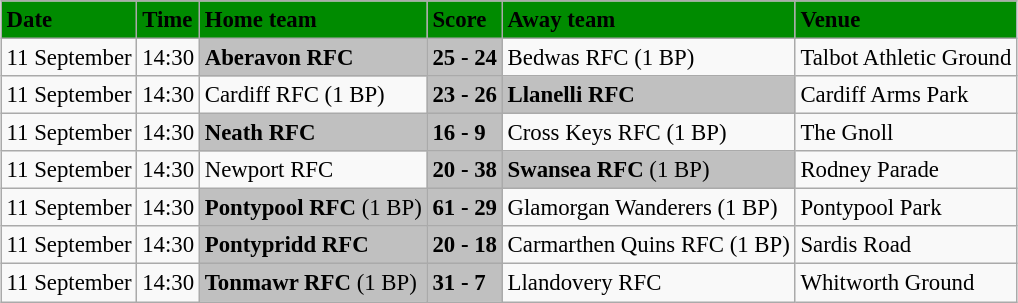<table class="wikitable" style="margin:0.5em auto; font-size:95%">
<tr bgcolor="#008B00">
<td><strong>Date</strong></td>
<td><strong>Time</strong></td>
<td><strong>Home team</strong></td>
<td><strong>Score</strong></td>
<td><strong>Away team</strong></td>
<td><strong>Venue</strong></td>
</tr>
<tr>
<td>11 September</td>
<td>14:30</td>
<td bgcolor="silver"><strong>Aberavon RFC</strong></td>
<td bgcolor="silver"><strong>25 - 24</strong></td>
<td>Bedwas RFC (1 BP)</td>
<td>Talbot Athletic Ground</td>
</tr>
<tr>
<td>11 September</td>
<td>14:30</td>
<td>Cardiff RFC (1 BP)</td>
<td bgcolor="silver"><strong>23 - 26</strong></td>
<td bgcolor="silver"><strong>Llanelli RFC</strong></td>
<td>Cardiff Arms Park</td>
</tr>
<tr>
<td>11 September</td>
<td>14:30</td>
<td bgcolor="silver"><strong>Neath RFC</strong></td>
<td bgcolor="silver"><strong>16 - 9</strong></td>
<td>Cross Keys RFC (1 BP)</td>
<td>The Gnoll</td>
</tr>
<tr>
<td>11 September</td>
<td>14:30</td>
<td>Newport RFC</td>
<td bgcolor="silver"><strong>20 - 38</strong></td>
<td bgcolor="silver"><strong>Swansea RFC</strong> (1 BP)</td>
<td>Rodney Parade</td>
</tr>
<tr>
<td>11 September</td>
<td>14:30</td>
<td bgcolor="silver"><strong>Pontypool RFC</strong> (1 BP)</td>
<td bgcolor="silver"><strong>61 - 29</strong></td>
<td>Glamorgan Wanderers (1 BP)</td>
<td>Pontypool Park</td>
</tr>
<tr>
<td>11 September</td>
<td>14:30</td>
<td bgcolor="silver"><strong>Pontypridd RFC</strong></td>
<td bgcolor="silver"><strong>20 - 18</strong></td>
<td>Carmarthen Quins RFC (1 BP)</td>
<td>Sardis Road</td>
</tr>
<tr>
<td>11 September</td>
<td>14:30</td>
<td bgcolor="silver"><strong>Tonmawr RFC</strong> (1 BP)</td>
<td bgcolor="silver"><strong>31 - 7</strong></td>
<td>Llandovery RFC</td>
<td>Whitworth Ground</td>
</tr>
</table>
